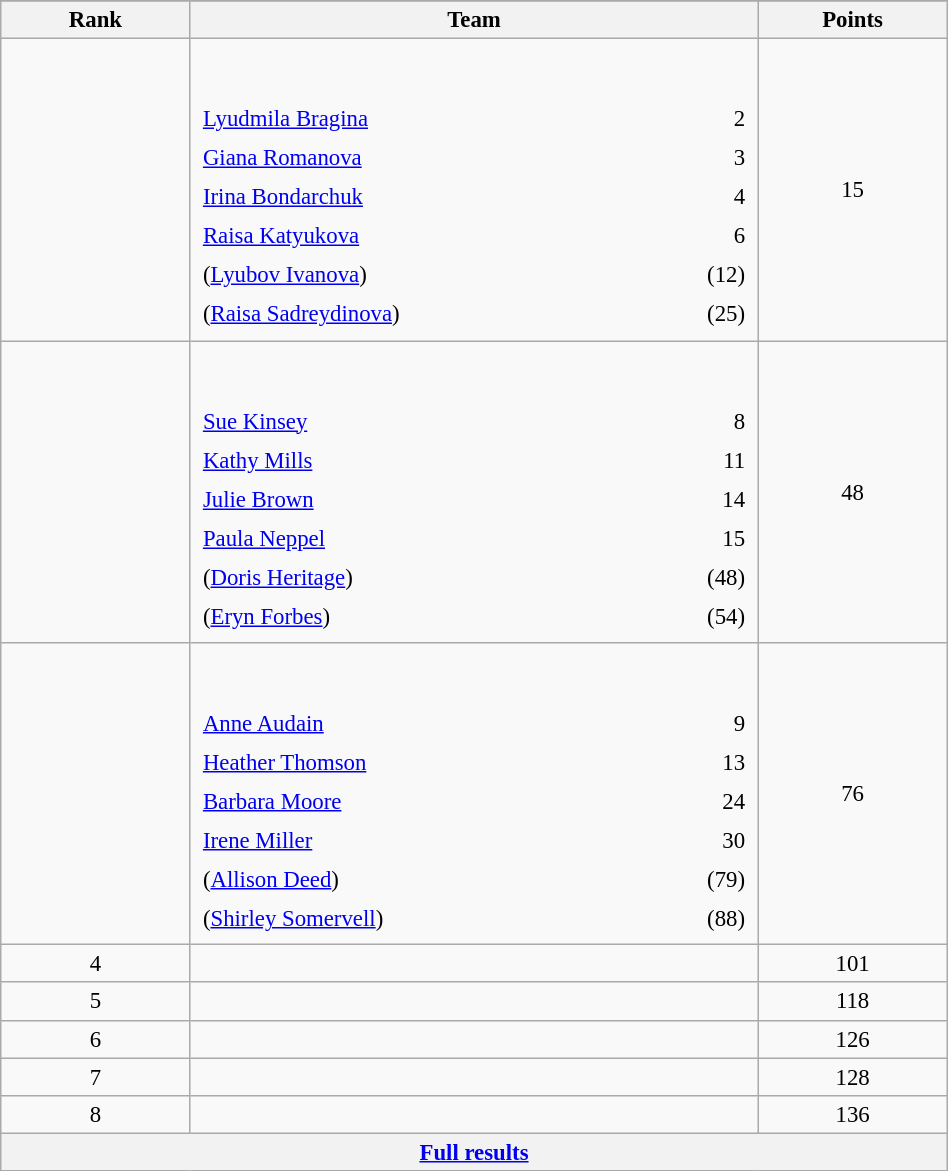<table class="wikitable sortable" style=" text-align:center; font-size:95%;" width="50%">
<tr>
</tr>
<tr>
<th width=10%>Rank</th>
<th width=30%>Team</th>
<th width=10%>Points</th>
</tr>
<tr>
<td align=center></td>
<td align=left> <br><br><table width=100%>
<tr>
<td align=left style="border:0"><a href='#'>Lyudmila Bragina</a></td>
<td align=right style="border:0">2</td>
</tr>
<tr>
<td align=left style="border:0"><a href='#'>Giana Romanova</a></td>
<td align=right style="border:0">3</td>
</tr>
<tr>
<td align=left style="border:0"><a href='#'>Irina Bondarchuk</a></td>
<td align=right style="border:0">4</td>
</tr>
<tr>
<td align=left style="border:0"><a href='#'>Raisa Katyukova</a></td>
<td align=right style="border:0">6</td>
</tr>
<tr>
<td align=left style="border:0">(<a href='#'>Lyubov Ivanova</a>)</td>
<td align=right style="border:0">(12)</td>
</tr>
<tr>
<td align=left style="border:0">(<a href='#'>Raisa Sadreydinova</a>)</td>
<td align=right style="border:0">(25)</td>
</tr>
</table>
</td>
<td>15</td>
</tr>
<tr>
<td align=center></td>
<td align=left> <br><br><table width=100%>
<tr>
<td align=left style="border:0"><a href='#'>Sue Kinsey</a></td>
<td align=right style="border:0">8</td>
</tr>
<tr>
<td align=left style="border:0"><a href='#'>Kathy Mills</a></td>
<td align=right style="border:0">11</td>
</tr>
<tr>
<td align=left style="border:0"><a href='#'>Julie Brown</a></td>
<td align=right style="border:0">14</td>
</tr>
<tr>
<td align=left style="border:0"><a href='#'>Paula Neppel</a></td>
<td align=right style="border:0">15</td>
</tr>
<tr>
<td align=left style="border:0">(<a href='#'>Doris Heritage</a>)</td>
<td align=right style="border:0">(48)</td>
</tr>
<tr>
<td align=left style="border:0">(<a href='#'>Eryn Forbes</a>)</td>
<td align=right style="border:0">(54)</td>
</tr>
</table>
</td>
<td>48</td>
</tr>
<tr>
<td align=center></td>
<td align=left> <br><br><table width=100%>
<tr>
<td align=left style="border:0"><a href='#'>Anne Audain</a></td>
<td align=right style="border:0">9</td>
</tr>
<tr>
<td align=left style="border:0"><a href='#'>Heather Thomson</a></td>
<td align=right style="border:0">13</td>
</tr>
<tr>
<td align=left style="border:0"><a href='#'>Barbara Moore</a></td>
<td align=right style="border:0">24</td>
</tr>
<tr>
<td align=left style="border:0"><a href='#'>Irene Miller</a></td>
<td align=right style="border:0">30</td>
</tr>
<tr>
<td align=left style="border:0">(<a href='#'>Allison Deed</a>)</td>
<td align=right style="border:0">(79)</td>
</tr>
<tr>
<td align=left style="border:0">(<a href='#'>Shirley Somervell</a>)</td>
<td align=right style="border:0">(88)</td>
</tr>
</table>
</td>
<td>76</td>
</tr>
<tr>
<td align=center>4</td>
<td align=left></td>
<td>101</td>
</tr>
<tr>
<td align=center>5</td>
<td align=left></td>
<td>118</td>
</tr>
<tr>
<td align=center>6</td>
<td align=left></td>
<td>126</td>
</tr>
<tr>
<td align=center>7</td>
<td align=left></td>
<td>128</td>
</tr>
<tr>
<td align=center>8</td>
<td align=left></td>
<td>136</td>
</tr>
<tr class="sortbottom">
<th colspan=3 align=center><a href='#'>Full results</a></th>
</tr>
</table>
